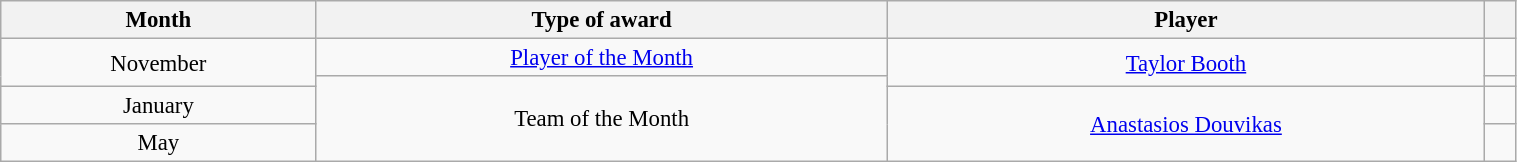<table class="wikitable" style="text-align: center; font-size: 95%; width: 80%;">
<tr>
<th>Month</th>
<th>Type of award</th>
<th>Player</th>
<th></th>
</tr>
<tr>
<td rowspan="2">November</td>
<td><a href='#'>Player of the Month</a></td>
<td rowspan="2"> <a href='#'>Taylor Booth</a></td>
<td></td>
</tr>
<tr>
<td rowspan="3">Team of the Month</td>
<td></td>
</tr>
<tr>
<td>January</td>
<td rowspan="2"> <a href='#'>Anastasios Douvikas</a></td>
<td></td>
</tr>
<tr>
<td>May</td>
<td></td>
</tr>
</table>
